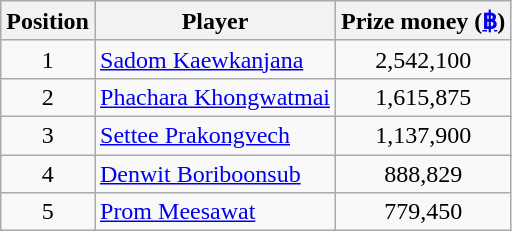<table class=wikitable>
<tr>
<th>Position</th>
<th>Player</th>
<th>Prize money (<a href='#'>฿</a>)</th>
</tr>
<tr>
<td align=center>1</td>
<td> <a href='#'>Sadom Kaewkanjana</a></td>
<td align=center>2,542,100</td>
</tr>
<tr>
<td align=center>2</td>
<td> <a href='#'>Phachara Khongwatmai</a></td>
<td align=center>1,615,875</td>
</tr>
<tr>
<td align=center>3</td>
<td> <a href='#'>Settee Prakongvech</a></td>
<td align=center>1,137,900</td>
</tr>
<tr>
<td align=center>4</td>
<td> <a href='#'>Denwit Boriboonsub</a></td>
<td align=center>888,829</td>
</tr>
<tr>
<td align=center>5</td>
<td> <a href='#'>Prom Meesawat</a></td>
<td align=center>779,450</td>
</tr>
</table>
